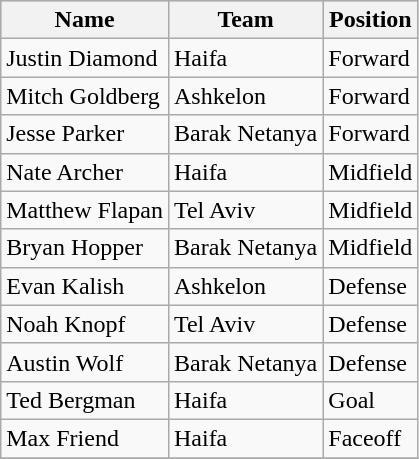<table class="wikitable">
<tr style="background:#cccccc;">
<th>Name</th>
<th>Team</th>
<th>Position</th>
</tr>
<tr>
<td>Justin Diamond</td>
<td>Haifa</td>
<td>Forward</td>
</tr>
<tr>
<td>Mitch Goldberg</td>
<td>Ashkelon</td>
<td>Forward</td>
</tr>
<tr>
<td>Jesse Parker</td>
<td>Barak Netanya</td>
<td>Forward</td>
</tr>
<tr>
<td>Nate Archer</td>
<td>Haifa</td>
<td>Midfield</td>
</tr>
<tr>
<td>Matthew Flapan</td>
<td>Tel Aviv</td>
<td>Midfield</td>
</tr>
<tr>
<td>Bryan Hopper</td>
<td>Barak Netanya</td>
<td>Midfield</td>
</tr>
<tr>
<td>Evan Kalish</td>
<td>Ashkelon</td>
<td>Defense</td>
</tr>
<tr>
<td>Noah Knopf</td>
<td>Tel Aviv</td>
<td>Defense</td>
</tr>
<tr>
<td>Austin Wolf</td>
<td>Barak Netanya</td>
<td>Defense</td>
</tr>
<tr>
<td>Ted Bergman</td>
<td>Haifa</td>
<td>Goal</td>
</tr>
<tr>
<td>Max Friend</td>
<td>Haifa</td>
<td>Faceoff</td>
</tr>
<tr>
</tr>
</table>
